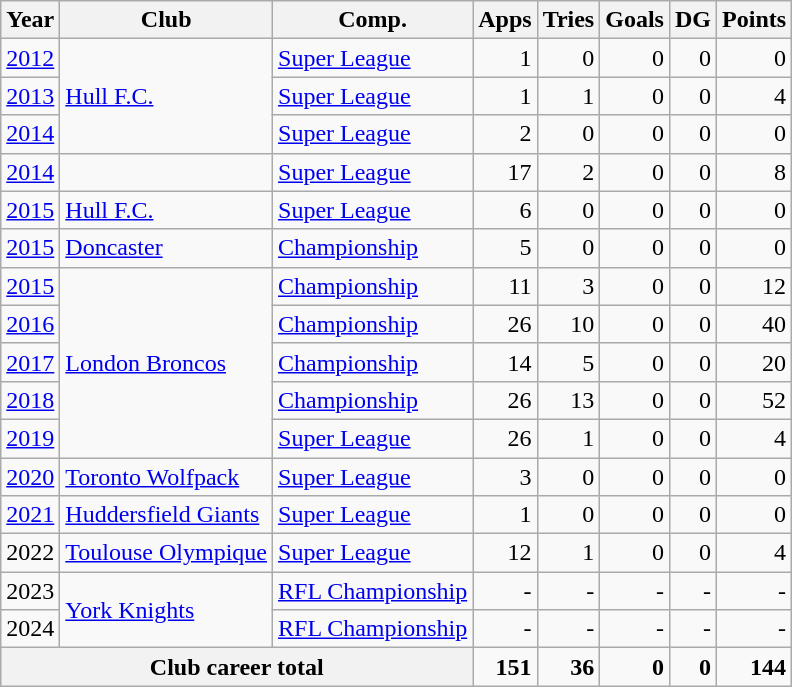<table class=wikitable style="text-align: center;">
<tr>
<th>Year</th>
<th>Club</th>
<th>Comp.</th>
<th>Apps</th>
<th>Tries</th>
<th>Goals</th>
<th>DG</th>
<th>Points</th>
</tr>
<tr>
<td align=center><a href='#'>2012</a></td>
<td align=left  rowspan=3> <a href='#'>Hull F.C.</a></td>
<td align=left><a href='#'>Super League</a></td>
<td align=right>1</td>
<td align=right>0</td>
<td align=right>0</td>
<td align=right>0</td>
<td align=right>0</td>
</tr>
<tr>
<td align=center><a href='#'>2013</a></td>
<td align=left><a href='#'>Super League</a></td>
<td align=right>1</td>
<td align=right>1</td>
<td align=right>0</td>
<td align=right>0</td>
<td align=right>4</td>
</tr>
<tr>
<td align=center><a href='#'>2014</a></td>
<td align=left><a href='#'>Super League</a></td>
<td align=right>2</td>
<td align=right>0</td>
<td align=right>0</td>
<td align=right>0</td>
<td align=right>0</td>
</tr>
<tr>
<td align=center><a href='#'>2014</a></td>
<td align=left></td>
<td align=left><a href='#'>Super League</a></td>
<td align=right>17</td>
<td align=right>2</td>
<td align=right>0</td>
<td align=right>0</td>
<td align=right>8</td>
</tr>
<tr>
<td align=center><a href='#'>2015</a></td>
<td align=left> <a href='#'>Hull F.C.</a></td>
<td align=left><a href='#'>Super League</a></td>
<td align=right>6</td>
<td align=right>0</td>
<td align=right>0</td>
<td align=right>0</td>
<td align=right>0</td>
</tr>
<tr>
<td align=center><a href='#'>2015</a></td>
<td align=left> <a href='#'>Doncaster</a></td>
<td align=left><a href='#'>Championship</a></td>
<td align=right>5</td>
<td align=right>0</td>
<td align=right>0</td>
<td align=right>0</td>
<td align=right>0</td>
</tr>
<tr>
<td align=center><a href='#'>2015</a></td>
<td align=left rowspan=5> <a href='#'>London Broncos</a></td>
<td align=left><a href='#'>Championship</a></td>
<td align=right>11</td>
<td align=right>3</td>
<td align=right>0</td>
<td align=right>0</td>
<td align=right>12</td>
</tr>
<tr>
<td align=center><a href='#'>2016</a></td>
<td align=left><a href='#'>Championship</a></td>
<td align=right>26</td>
<td align=right>10</td>
<td align=right>0</td>
<td align=right>0</td>
<td align=right>40</td>
</tr>
<tr>
<td align=center><a href='#'>2017</a></td>
<td align=left><a href='#'>Championship</a></td>
<td align=right>14</td>
<td align=right>5</td>
<td align=right>0</td>
<td align=right>0</td>
<td align=right>20</td>
</tr>
<tr>
<td align=center><a href='#'>2018</a></td>
<td align=left><a href='#'>Championship</a></td>
<td align=right>26</td>
<td align=right>13</td>
<td align=right>0</td>
<td align=right>0</td>
<td align=right>52</td>
</tr>
<tr>
<td align=center><a href='#'>2019</a></td>
<td align=left><a href='#'>Super League</a></td>
<td align=right>26</td>
<td align=right>1</td>
<td align=right>0</td>
<td align=right>0</td>
<td align=right>4</td>
</tr>
<tr>
<td align=center><a href='#'>2020</a></td>
<td align=left> <a href='#'>Toronto Wolfpack</a></td>
<td align=left><a href='#'>Super League</a></td>
<td align=right>3</td>
<td align=right>0</td>
<td align=right>0</td>
<td align=right>0</td>
<td align=right>0</td>
</tr>
<tr>
<td align=center><a href='#'>2021</a></td>
<td align=left> <a href='#'>Huddersfield Giants</a></td>
<td align=left><a href='#'>Super League</a></td>
<td align=right>1</td>
<td align=right>0</td>
<td align=right>0</td>
<td align=right>0</td>
<td align=right>0</td>
</tr>
<tr>
<td align=center>2022</td>
<td align=left> <a href='#'>Toulouse Olympique</a></td>
<td align=left><a href='#'>Super League</a></td>
<td align=right>12</td>
<td align=right>1</td>
<td align=right>0</td>
<td align=right>0</td>
<td align=right>4</td>
</tr>
<tr>
<td align=center>2023</td>
<td align=left rowspan=2> <a href='#'>York Knights</a></td>
<td align=left><a href='#'>RFL Championship</a></td>
<td align=right>-</td>
<td align=right>-</td>
<td align=right>-</td>
<td align=right>-</td>
<td align=right>-</td>
</tr>
<tr>
<td align=center>2024</td>
<td align=left><a href='#'>RFL Championship</a></td>
<td align=right>-</td>
<td align=right>-</td>
<td align=right>-</td>
<td align=right>-</td>
<td align=right>-</td>
</tr>
<tr>
<th colspan=3>Club career total </th>
<td align=right><strong>151</strong></td>
<td align=right><strong>36</strong></td>
<td align=right><strong>0</strong></td>
<td align=right><strong>0</strong></td>
<td align=right><strong>144</strong></td>
</tr>
</table>
